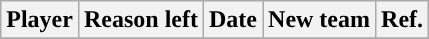<table class="wikitable sortable sortable" style="text-align: center">
<tr>
<th>Player</th>
<th>Reason left</th>
<th>Date</th>
<th>New team</th>
<th>Ref.</th>
</tr>
<tr>
</tr>
</table>
